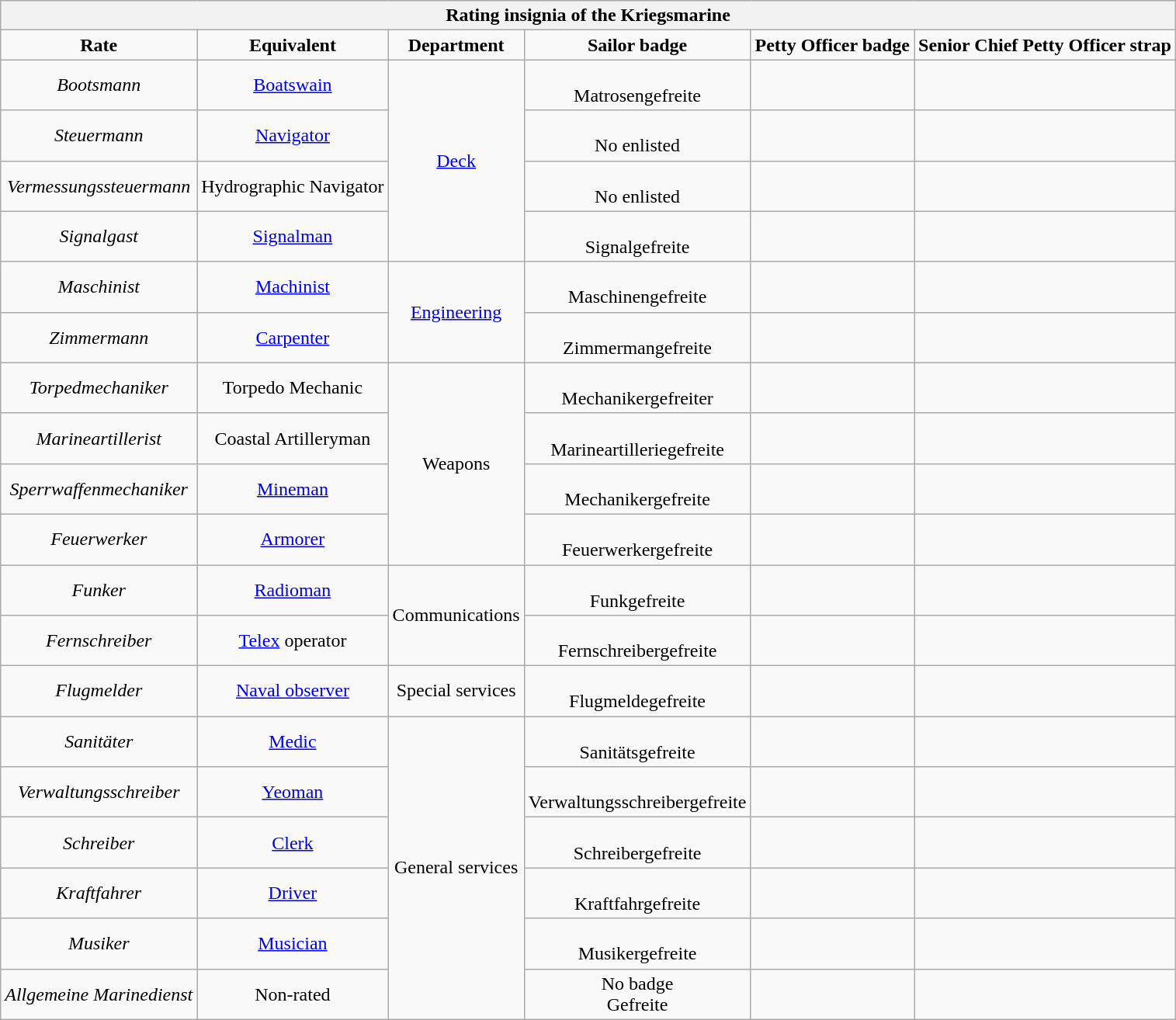<table role="presentation" class="wikitable mw-collapsible mw-collapsed">
<tr>
<th colspan=6>Rating insignia of the Kriegsmarine</th>
</tr>
<tr style="text-align:center;">
<td><strong>Rate</strong></td>
<td><strong>Equivalent</strong></td>
<td><strong>Department</strong></td>
<td><strong>Sailor badge</strong></td>
<td><strong>Petty Officer badge</strong></td>
<td><strong>Senior Chief Petty Officer strap</strong></td>
</tr>
<tr style="text-align:center;">
<td><em>Bootsmann</em></td>
<td><a href='#'>Boatswain</a></td>
<td rowspan=4><a href='#'>Deck</a></td>
<td> <br>Matrosengefreite</td>
<td></td>
<td><br></td>
</tr>
<tr style="text-align:center;">
<td><em>Steuermann</em></td>
<td><a href='#'>Navigator</a></td>
<td> <br>No enlisted</td>
<td></td>
<td><br></td>
</tr>
<tr style="text-align:center;">
<td><em>Vermessungssteuermann</em></td>
<td>Hydrographic Navigator</td>
<td> <br>No enlisted</td>
<td></td>
<td><br></td>
</tr>
<tr style="text-align:center;">
<td><em>Signalgast</em></td>
<td><a href='#'>Signalman</a></td>
<td> <br>Signalgefreite</td>
<td></td>
<td><br></td>
</tr>
<tr style="text-align:center;">
<td><em>Maschinist</em></td>
<td><a href='#'>Machinist</a></td>
<td rowspan=2><a href='#'>Engineering</a></td>
<td> <br> Maschinengefreite</td>
<td></td>
<td><br></td>
</tr>
<tr style="text-align:center;">
<td><em>Zimmermann</em></td>
<td><a href='#'>Carpenter</a></td>
<td>  <br>Zimmermangefreite</td>
<td></td>
<td></td>
</tr>
<tr style="text-align:center;">
<td><em>Torpedmechaniker</em></td>
<td>Torpedo Mechanic</td>
<td rowspan=4>Weapons</td>
<td>  <br>Mechanikergefreiter</td>
<td></td>
<td><br></td>
</tr>
<tr style="text-align:center;">
<td><em>Marineartillerist</em></td>
<td>Coastal Artilleryman</td>
<td> <br>Marineartilleriegefreite</td>
<td></td>
<td></td>
</tr>
<tr style="text-align:center;">
<td><em>Sperrwaffenmechaniker</em></td>
<td><a href='#'>Mineman</a></td>
<td>  <br>Mechanikergefreite</td>
<td></td>
<td></td>
</tr>
<tr style="text-align:center;">
<td><em>Feuerwerker</em></td>
<td><a href='#'>Armorer</a></td>
<td> <br>Feuerwerkergefreite</td>
<td></td>
<td></td>
</tr>
<tr style="text-align:center;">
<td><em>Funker</em></td>
<td><a href='#'>Radioman</a></td>
<td rowspan=2>Communications</td>
<td>  <br>Funkgefreite</td>
<td></td>
<td></td>
</tr>
<tr style="text-align:center;">
<td><em>Fernschreiber</em></td>
<td><a href='#'>Telex</a> operator</td>
<td>  <br>Fernschreibergefreite</td>
<td></td>
<td></td>
</tr>
<tr style="text-align:center;">
<td><em>Flugmelder</em></td>
<td><a href='#'>Naval observer</a></td>
<td>Special services</td>
<td>  <br>Flugmeldegefreite</td>
<td></td>
<td></td>
</tr>
<tr style="text-align:center;">
<td><em>Sanitäter</em></td>
<td><a href='#'>Medic</a></td>
<td rowspan=6>General services</td>
<td> <br>Sanitätsgefreite</td>
<td></td>
<td><br></td>
</tr>
<tr style="text-align:center;">
<td><em>Verwaltungsschreiber</em></td>
<td><a href='#'>Yeoman</a></td>
<td> <br>Verwaltungsschreibergefreite</td>
<td></td>
<td></td>
</tr>
<tr style="text-align:center;">
<td><em>Schreiber</em></td>
<td><a href='#'>Clerk</a></td>
<td> <br>Schreibergefreite</td>
<td></td>
<td></td>
</tr>
<tr style="text-align:center;">
<td><em>Kraftfahrer</em></td>
<td><a href='#'>Driver</a></td>
<td> <br>Kraftfahrgefreite</td>
<td></td>
<td></td>
</tr>
<tr style="text-align:center;">
<td><em>Musiker</em></td>
<td><a href='#'>Musician</a></td>
<td> <br>Musikergefreite</td>
<td></td>
<td></td>
</tr>
<tr style="text-align:center;">
<td><em>Allgemeine Marinedienst</em></td>
<td>Non-rated</td>
<td>No badge <br>Gefreite</td>
<td></td>
<td><br></td>
</tr>
</table>
